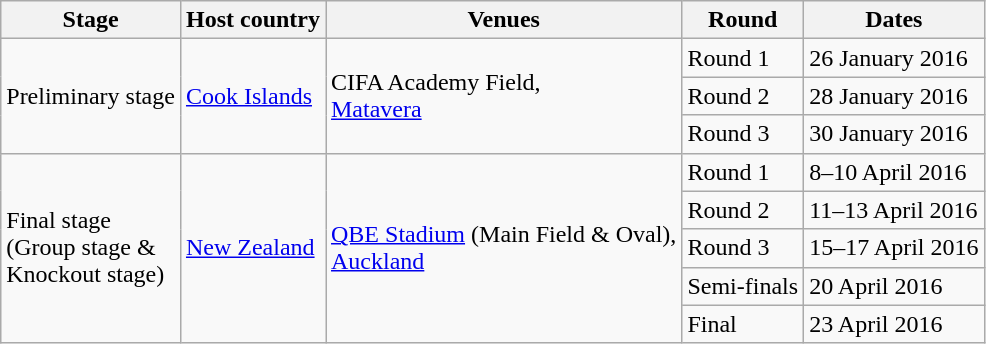<table class="wikitable">
<tr>
<th>Stage</th>
<th>Host country</th>
<th>Venues</th>
<th>Round</th>
<th>Dates</th>
</tr>
<tr>
<td rowspan=3>Preliminary stage</td>
<td rowspan=3><a href='#'>Cook Islands</a></td>
<td rowspan=3>CIFA Academy Field,<br><a href='#'>Matavera</a></td>
<td>Round 1</td>
<td>26 January 2016</td>
</tr>
<tr>
<td>Round 2</td>
<td>28 January 2016</td>
</tr>
<tr>
<td>Round 3</td>
<td>30 January 2016</td>
</tr>
<tr>
<td rowspan=5>Final stage<br>(Group stage &<br>Knockout stage)</td>
<td rowspan=5><a href='#'>New Zealand</a></td>
<td rowspan=5><a href='#'>QBE Stadium</a> (Main Field & Oval),<br><a href='#'>Auckland</a></td>
<td>Round 1</td>
<td>8–10 April 2016</td>
</tr>
<tr>
<td>Round 2</td>
<td>11–13 April 2016</td>
</tr>
<tr>
<td>Round 3</td>
<td>15–17 April 2016</td>
</tr>
<tr>
<td>Semi-finals</td>
<td>20 April 2016</td>
</tr>
<tr>
<td>Final</td>
<td>23 April 2016</td>
</tr>
</table>
